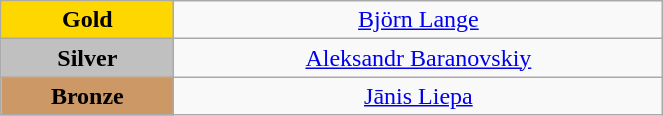<table class="wikitable" style="text-align:center; " width="35%">
<tr>
<td bgcolor="gold"><strong>Gold</strong></td>
<td><a href='#'>Björn Lange</a><br>  <small><em></em></small></td>
</tr>
<tr>
<td bgcolor="silver"><strong>Silver</strong></td>
<td><a href='#'>Aleksandr Baranovskiy</a><br>  <small><em></em></small></td>
</tr>
<tr>
<td bgcolor="CC9966"><strong>Bronze</strong></td>
<td><a href='#'>Jānis Liepa</a><br>  <small><em></em></small></td>
</tr>
</table>
